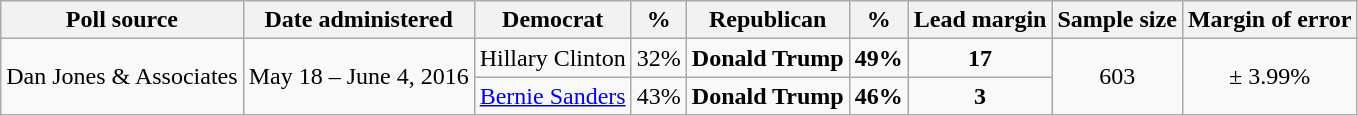<table class="wikitable" style="text-align:center;">
<tr valign=bottom>
<th>Poll source</th>
<th>Date administered</th>
<th>Democrat</th>
<th>%</th>
<th>Republican</th>
<th>%</th>
<th>Lead margin</th>
<th>Sample size</th>
<th>Margin of error</th>
</tr>
<tr>
<td rowspan="2">Dan Jones & Associates</td>
<td rowspan=2>May 18 – June 4, 2016</td>
<td>Hillary Clinton</td>
<td>32%</td>
<td><strong>Donald Trump</strong></td>
<td><strong>49%</strong></td>
<td><strong>17</strong></td>
<td rowspan=2>603</td>
<td rowspan=2>± 3.99%</td>
</tr>
<tr>
<td><a href='#'>Bernie Sanders</a></td>
<td>43%</td>
<td><strong>Donald Trump</strong></td>
<td><strong>46%</strong></td>
<td><strong>3</strong></td>
</tr>
</table>
